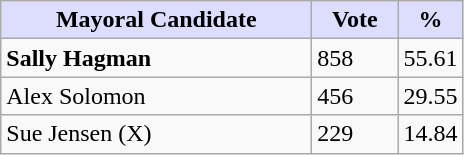<table class="wikitable">
<tr>
<th style="background:#ddf; width:200px;">Mayoral Candidate</th>
<th style="background:#ddf; width:50px;">Vote</th>
<th style="background:#ddf; width:30px;">%</th>
</tr>
<tr>
<td><strong>Sally Hagman</strong></td>
<td>858</td>
<td>55.61</td>
</tr>
<tr>
<td>Alex Solomon</td>
<td>456</td>
<td>29.55</td>
</tr>
<tr>
<td>Sue Jensen (X)</td>
<td>229</td>
<td>14.84</td>
</tr>
</table>
